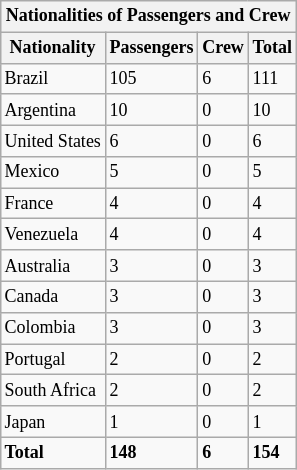<table class="wikitable sortable" style="float:right;font-size:75%">
<tr>
<th colspan=4>Nationalities of Passengers and Crew</th>
</tr>
<tr>
<th>Nationality</th>
<th>Passengers</th>
<th>Crew</th>
<th>Total</th>
</tr>
<tr>
<td>Brazil</td>
<td>105</td>
<td>6</td>
<td>111</td>
</tr>
<tr>
<td>Argentina</td>
<td>10</td>
<td>0</td>
<td>10</td>
</tr>
<tr>
<td>United States</td>
<td>6</td>
<td>0</td>
<td>6</td>
</tr>
<tr>
<td>Mexico</td>
<td>5</td>
<td>0</td>
<td>5</td>
</tr>
<tr>
<td>France</td>
<td>4</td>
<td>0</td>
<td>4</td>
</tr>
<tr>
<td>Venezuela</td>
<td>4</td>
<td>0</td>
<td>4</td>
</tr>
<tr>
<td>Australia</td>
<td>3</td>
<td>0</td>
<td>3</td>
</tr>
<tr>
<td>Canada</td>
<td>3</td>
<td>0</td>
<td>3</td>
</tr>
<tr>
<td>Colombia</td>
<td>3</td>
<td>0</td>
<td>3</td>
</tr>
<tr>
<td>Portugal</td>
<td>2</td>
<td>0</td>
<td>2</td>
</tr>
<tr>
<td>South Africa</td>
<td>2</td>
<td>0</td>
<td>2</td>
</tr>
<tr>
<td>Japan</td>
<td>1</td>
<td>0</td>
<td>1</td>
</tr>
<tr class="sortbottom">
<td><strong>Total</strong></td>
<td><strong>148</strong></td>
<td><strong>6</strong></td>
<td><strong>154</strong></td>
</tr>
</table>
